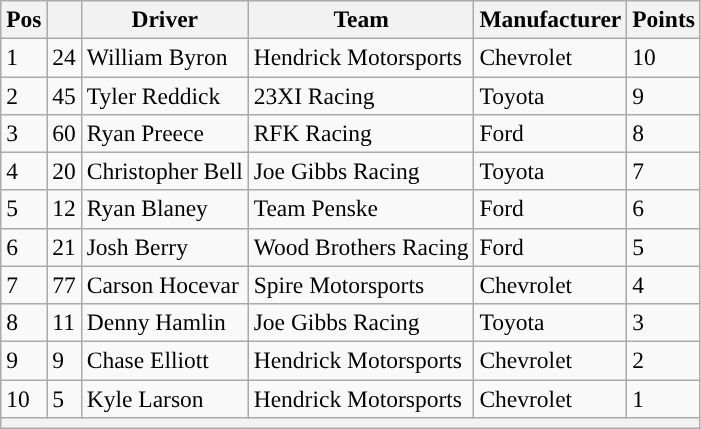<table class="wikitable" style="font-size:98%">
<tr>
<th>Pos</th>
<th></th>
<th>Driver</th>
<th>Team</th>
<th>Manufacturer</th>
<th>Points</th>
</tr>
<tr>
<td>1</td>
<td>24</td>
<td>William Byron</td>
<td>Hendrick Motorsports</td>
<td>Chevrolet</td>
<td>10</td>
</tr>
<tr>
<td>2</td>
<td>45</td>
<td>Tyler Reddick</td>
<td>23XI Racing</td>
<td>Toyota</td>
<td>9</td>
</tr>
<tr>
<td>3</td>
<td>60</td>
<td>Ryan Preece</td>
<td>RFK Racing</td>
<td>Ford</td>
<td>8</td>
</tr>
<tr>
<td>4</td>
<td>20</td>
<td>Christopher Bell</td>
<td>Joe Gibbs Racing</td>
<td>Toyota</td>
<td>7</td>
</tr>
<tr>
<td>5</td>
<td>12</td>
<td>Ryan Blaney</td>
<td>Team Penske</td>
<td>Ford</td>
<td>6</td>
</tr>
<tr>
<td>6</td>
<td>21</td>
<td>Josh Berry</td>
<td>Wood Brothers Racing</td>
<td>Ford</td>
<td>5</td>
</tr>
<tr>
<td>7</td>
<td>77</td>
<td>Carson Hocevar</td>
<td>Spire Motorsports</td>
<td>Chevrolet</td>
<td>4</td>
</tr>
<tr>
<td>8</td>
<td>11</td>
<td>Denny Hamlin</td>
<td>Joe Gibbs Racing</td>
<td>Toyota</td>
<td>3</td>
</tr>
<tr>
<td>9</td>
<td>9</td>
<td>Chase Elliott</td>
<td>Hendrick Motorsports</td>
<td>Chevrolet</td>
<td>2</td>
</tr>
<tr>
<td>10</td>
<td>5</td>
<td>Kyle Larson</td>
<td>Hendrick Motorsports</td>
<td>Chevrolet</td>
<td>1</td>
</tr>
<tr>
<th colspan="6"></th>
</tr>
</table>
